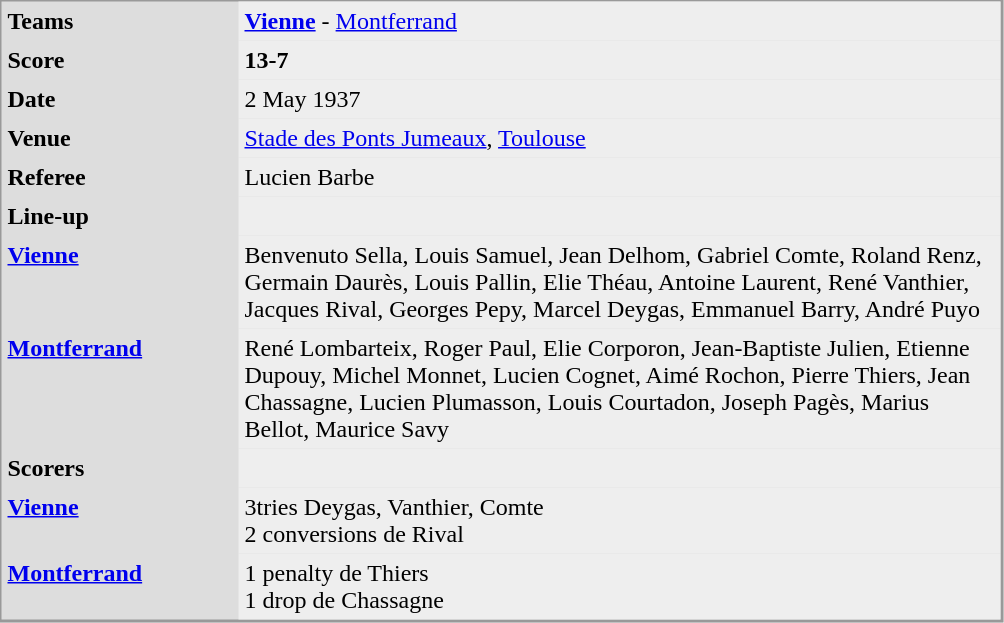<table align="left" cellpadding="4" cellspacing="0"  style="margin: 0 0 0 0; border: 1px solid #999; border-right-width: 2px; border-bottom-width: 2px; background-color: #DDDDDD">
<tr>
<td width="150" valign="top"><strong>Teams</strong></td>
<td width="500" bgcolor=#EEEEEE><strong><a href='#'>Vienne</a></strong> - <a href='#'>Montferrand</a></td>
</tr>
<tr>
<td valign="top"><strong>Score</strong></td>
<td bgcolor=#EEEEEE><strong>13-7</strong></td>
</tr>
<tr>
<td valign="top"><strong>Date</strong></td>
<td bgcolor=#EEEEEE>2 May 1937</td>
</tr>
<tr>
<td valign="top"><strong>Venue</strong></td>
<td bgcolor=#EEEEEE><a href='#'>Stade des Ponts Jumeaux</a>, <a href='#'>Toulouse</a></td>
</tr>
<tr>
<td valign="top"><strong>Referee</strong></td>
<td bgcolor=#EEEEEE>Lucien Barbe</td>
</tr>
<tr>
<td valign="top"><strong>Line-up</strong></td>
<td bgcolor=#EEEEEE></td>
</tr>
<tr>
<td valign="top"><strong><a href='#'>Vienne</a> </strong></td>
<td bgcolor=#EEEEEE>Benvenuto Sella, Louis Samuel, Jean Delhom, Gabriel Comte, Roland Renz, Germain Daurès, Louis Pallin, Elie Théau, Antoine Laurent, René Vanthier, Jacques Rival, Georges Pepy, Marcel Deygas, Emmanuel Barry, André Puyo</td>
</tr>
<tr>
<td valign="top"><strong><a href='#'>Montferrand</a></strong></td>
<td bgcolor=#EEEEEE>René Lombarteix, Roger Paul, Elie Corporon, Jean-Baptiste Julien, Etienne Dupouy, Michel Monnet, Lucien Cognet, Aimé Rochon, Pierre Thiers, Jean Chassagne, Lucien Plumasson, Louis Courtadon, Joseph Pagès, Marius Bellot, Maurice Savy</td>
</tr>
<tr>
<td valign="top"><strong>Scorers</strong></td>
<td bgcolor=#EEEEEE></td>
</tr>
<tr>
<td valign="top"><strong><a href='#'>Vienne</a> </strong></td>
<td bgcolor=#EEEEEE>3tries Deygas, Vanthier, Comte<br>2 conversions de Rival</td>
</tr>
<tr>
<td valign="top"><strong><a href='#'>Montferrand</a></strong></td>
<td bgcolor=#EEEEEE>1 penalty de Thiers<br>1 drop de Chassagne</td>
</tr>
</table>
